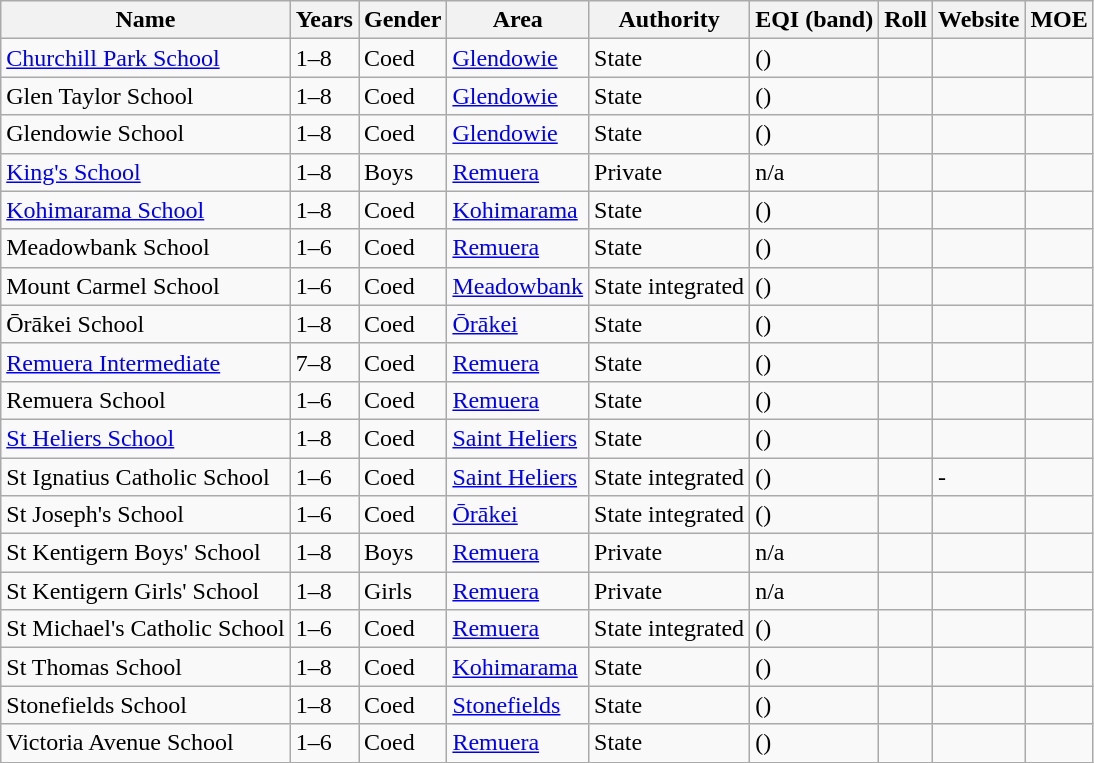<table class="wikitable sortable">
<tr>
<th>Name</th>
<th>Years</th>
<th>Gender</th>
<th>Area</th>
<th>Authority</th>
<th>EQI (band)</th>
<th>Roll</th>
<th>Website</th>
<th>MOE</th>
</tr>
<tr>
<td><a href='#'>Churchill Park School</a></td>
<td>1–8</td>
<td>Coed</td>
<td><a href='#'>Glendowie</a></td>
<td>State</td>
<td> ()</td>
<td></td>
<td></td>
<td></td>
</tr>
<tr>
<td>Glen Taylor School</td>
<td>1–8</td>
<td>Coed</td>
<td><a href='#'>Glendowie</a></td>
<td>State</td>
<td> ()</td>
<td></td>
<td></td>
<td></td>
</tr>
<tr>
<td>Glendowie School</td>
<td>1–8</td>
<td>Coed</td>
<td><a href='#'>Glendowie</a></td>
<td>State</td>
<td> ()</td>
<td></td>
<td></td>
<td></td>
</tr>
<tr>
<td><a href='#'>King's School</a></td>
<td>1–8</td>
<td>Boys</td>
<td><a href='#'>Remuera</a></td>
<td>Private</td>
<td>n/a</td>
<td></td>
<td></td>
<td></td>
</tr>
<tr>
<td><a href='#'>Kohimarama School</a></td>
<td>1–8</td>
<td>Coed</td>
<td><a href='#'>Kohimarama</a></td>
<td>State</td>
<td> ()</td>
<td></td>
<td></td>
<td></td>
</tr>
<tr>
<td>Meadowbank School</td>
<td>1–6</td>
<td>Coed</td>
<td><a href='#'>Remuera</a></td>
<td>State</td>
<td> ()</td>
<td></td>
<td></td>
<td></td>
</tr>
<tr>
<td>Mount Carmel School</td>
<td>1–6</td>
<td>Coed</td>
<td><a href='#'>Meadowbank</a></td>
<td>State integrated</td>
<td> ()</td>
<td></td>
<td></td>
<td></td>
</tr>
<tr>
<td>Ōrākei School</td>
<td>1–8</td>
<td>Coed</td>
<td><a href='#'>Ōrākei</a></td>
<td>State</td>
<td> ()</td>
<td></td>
<td></td>
<td></td>
</tr>
<tr>
<td><a href='#'>Remuera Intermediate</a></td>
<td>7–8</td>
<td>Coed</td>
<td><a href='#'>Remuera</a></td>
<td>State</td>
<td> ()</td>
<td></td>
<td></td>
<td></td>
</tr>
<tr>
<td>Remuera School</td>
<td>1–6</td>
<td>Coed</td>
<td><a href='#'>Remuera</a></td>
<td>State</td>
<td> ()</td>
<td></td>
<td></td>
<td></td>
</tr>
<tr>
<td><a href='#'>St Heliers School</a></td>
<td>1–8</td>
<td>Coed</td>
<td><a href='#'>Saint Heliers</a></td>
<td>State</td>
<td> ()</td>
<td></td>
<td></td>
<td></td>
</tr>
<tr>
<td>St Ignatius Catholic School</td>
<td>1–6</td>
<td>Coed</td>
<td><a href='#'>Saint Heliers</a></td>
<td>State integrated</td>
<td> ()</td>
<td></td>
<td>-</td>
<td></td>
</tr>
<tr>
<td>St Joseph's School</td>
<td>1–6</td>
<td>Coed</td>
<td><a href='#'>Ōrākei</a></td>
<td>State integrated</td>
<td> ()</td>
<td></td>
<td></td>
<td></td>
</tr>
<tr>
<td>St Kentigern Boys' School</td>
<td>1–8</td>
<td>Boys</td>
<td><a href='#'>Remuera</a></td>
<td>Private</td>
<td>n/a</td>
<td></td>
<td></td>
<td></td>
</tr>
<tr>
<td>St Kentigern Girls' School</td>
<td>1–8</td>
<td>Girls</td>
<td><a href='#'>Remuera</a></td>
<td>Private</td>
<td>n/a</td>
<td></td>
<td></td>
<td></td>
</tr>
<tr>
<td>St Michael's Catholic School</td>
<td>1–6</td>
<td>Coed</td>
<td><a href='#'>Remuera</a></td>
<td>State integrated</td>
<td> ()</td>
<td></td>
<td></td>
<td></td>
</tr>
<tr>
<td>St Thomas School</td>
<td>1–8</td>
<td>Coed</td>
<td><a href='#'>Kohimarama</a></td>
<td>State</td>
<td> ()</td>
<td></td>
<td></td>
<td></td>
</tr>
<tr>
<td>Stonefields School</td>
<td>1–8</td>
<td>Coed</td>
<td><a href='#'>Stonefields</a></td>
<td>State</td>
<td> ()</td>
<td></td>
<td></td>
<td></td>
</tr>
<tr>
<td>Victoria Avenue School</td>
<td>1–6</td>
<td>Coed</td>
<td><a href='#'>Remuera</a></td>
<td>State</td>
<td> ()</td>
<td></td>
<td></td>
<td></td>
</tr>
</table>
